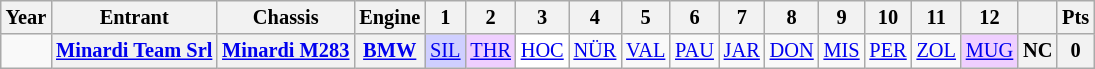<table class="wikitable" style="text-align:center; font-size:85%">
<tr>
<th>Year</th>
<th>Entrant</th>
<th>Chassis</th>
<th>Engine</th>
<th>1</th>
<th>2</th>
<th>3</th>
<th>4</th>
<th>5</th>
<th>6</th>
<th>7</th>
<th>8</th>
<th>9</th>
<th>10</th>
<th>11</th>
<th>12</th>
<th></th>
<th>Pts</th>
</tr>
<tr>
<td></td>
<th nowrap><a href='#'>Minardi Team Srl</a></th>
<th nowrap><a href='#'>Minardi M283</a></th>
<th><a href='#'>BMW</a></th>
<td style="background:#CFCFFF;"><a href='#'>SIL</a><br></td>
<td style="background:#EFCFFF;"><a href='#'>THR</a><br></td>
<td style="background:#FFFFFF;"><a href='#'>HOC</a><br></td>
<td><a href='#'>NÜR</a></td>
<td><a href='#'>VAL</a></td>
<td><a href='#'>PAU</a></td>
<td><a href='#'>JAR</a></td>
<td><a href='#'>DON</a></td>
<td><a href='#'>MIS</a></td>
<td><a href='#'>PER</a></td>
<td><a href='#'>ZOL</a></td>
<td style="background:#EFCFFF;"><a href='#'>MUG</a><br></td>
<th>NC</th>
<th>0</th>
</tr>
</table>
